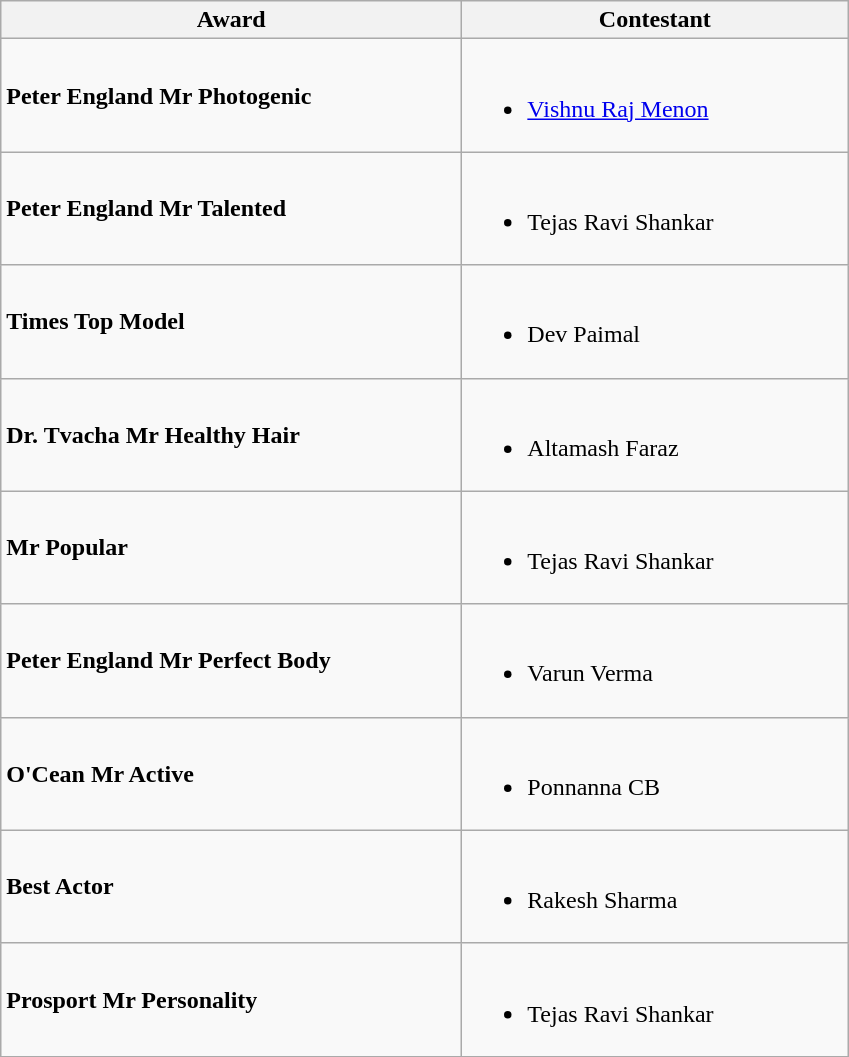<table class="wikitable">
<tr>
<th width="300">Award</th>
<th width="250">Contestant</th>
</tr>
<tr>
<td><strong>Peter England Mr Photogenic</strong></td>
<td><br><ul><li><a href='#'>Vishnu Raj Menon</a></li></ul></td>
</tr>
<tr>
<td><strong>Peter England Mr Talented</strong></td>
<td><br><ul><li>Tejas Ravi Shankar</li></ul></td>
</tr>
<tr>
<td><strong>Times Top Model</strong></td>
<td><br><ul><li>Dev Paimal</li></ul></td>
</tr>
<tr>
<td><strong>Dr. Tvacha Mr Healthy Hair</strong></td>
<td><br><ul><li>Altamash Faraz</li></ul></td>
</tr>
<tr>
<td><strong>Mr Popular</strong></td>
<td><br><ul><li>Tejas Ravi Shankar</li></ul></td>
</tr>
<tr>
<td><strong>Peter England Mr Perfect Body</strong></td>
<td><br><ul><li>Varun Verma</li></ul></td>
</tr>
<tr>
<td><strong>O'Cean Mr Active</strong></td>
<td><br><ul><li>Ponnanna CB</li></ul></td>
</tr>
<tr>
<td><strong>Best Actor</strong></td>
<td><br><ul><li>Rakesh Sharma</li></ul></td>
</tr>
<tr>
<td><strong> Prosport Mr Personality</strong></td>
<td><br><ul><li>Tejas Ravi Shankar</li></ul></td>
</tr>
<tr>
</tr>
</table>
